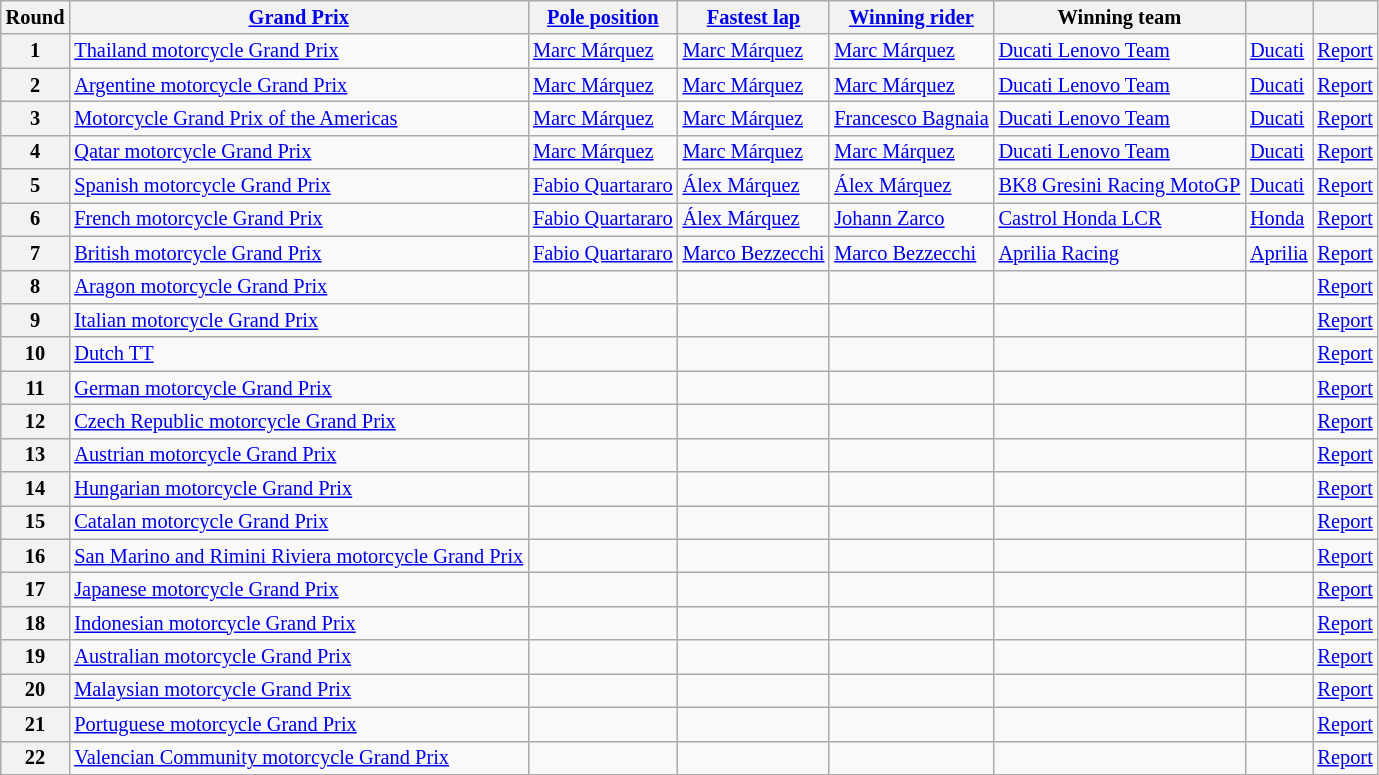<table class="wikitable sortable" style="font-size: 85%">
<tr>
<th>Round</th>
<th><a href='#'>Grand Prix</a></th>
<th><a href='#'>Pole position</a></th>
<th><a href='#'>Fastest lap</a></th>
<th><a href='#'>Winning rider</a></th>
<th>Winning team</th>
<th></th>
<th class="unsortable"></th>
</tr>
<tr>
<th>1</th>
<td> <a href='#'>Thailand motorcycle Grand Prix</a></td>
<td data-sort-value="marqm"> <a href='#'>Marc Márquez</a></td>
<td data-sort-value="marqm"> <a href='#'>Marc Márquez</a></td>
<td data-sort-value="marqm"> <a href='#'>Marc Márquez</a></td>
<td data-sort-value="duc"> <a href='#'>Ducati Lenovo Team</a></td>
<td data-sort-value="duc"> <a href='#'>Ducati</a></td>
<td><a href='#'>Report</a></td>
</tr>
<tr>
<th>2</th>
<td> <a href='#'>Argentine motorcycle Grand Prix</a></td>
<td data-sort-value="marqm"> <a href='#'>Marc Márquez</a></td>
<td data-sort-value="marqm"> <a href='#'>Marc Márquez</a></td>
<td data-sort-value="marqm"> <a href='#'>Marc Márquez</a></td>
<td data-sort-value="duc"> <a href='#'>Ducati Lenovo Team</a></td>
<td data-sort-value="duc"> <a href='#'>Ducati</a></td>
<td><a href='#'>Report</a></td>
</tr>
<tr>
<th>3</th>
<td data-sort-value="ame"> <a href='#'>Motorcycle Grand Prix of the Americas</a></td>
<td data-sort-value="marqm"> <a href='#'>Marc Márquez</a></td>
<td data-sort-value="marqm"> <a href='#'>Marc Márquez</a></td>
<td data-sort-value="bag" nowrap> <a href='#'>Francesco Bagnaia</a></td>
<td data-sort-value="duc"> <a href='#'>Ducati Lenovo Team</a></td>
<td data-sort-value="duc"> <a href='#'>Ducati</a></td>
<td><a href='#'>Report</a></td>
</tr>
<tr>
<th>4</th>
<td> <a href='#'>Qatar motorcycle Grand Prix</a></td>
<td data-sort-value="marqm"> <a href='#'>Marc Márquez</a></td>
<td data-sort-value="marqm"> <a href='#'>Marc Márquez</a></td>
<td data-sort-value="marqm"> <a href='#'>Marc Márquez</a></td>
<td data-sort-value="duc"> <a href='#'>Ducati Lenovo Team</a></td>
<td data-sort-value="duc"> <a href='#'>Ducati</a></td>
<td><a href='#'>Report</a></td>
</tr>
<tr>
<th>5</th>
<td> <a href='#'>Spanish motorcycle Grand Prix</a></td>
<td data-sort-value="qua" nowrap> <a href='#'>Fabio Quartararo</a></td>
<td data-sort-value="marqa"> <a href='#'>Álex Márquez</a></td>
<td data-sort-value="marqa"> <a href='#'>Álex Márquez</a></td>
<td data-sort-value="bk" nowrap> <a href='#'>BK8 Gresini Racing MotoGP</a></td>
<td data-sort-value="duc"> <a href='#'>Ducati</a></td>
<td><a href='#'>Report</a></td>
</tr>
<tr>
<th>6</th>
<td> <a href='#'>French motorcycle Grand Prix</a></td>
<td data-sort-value="qua"> <a href='#'>Fabio Quartararo</a></td>
<td data-sort-value="marqa"> <a href='#'>Álex Márquez</a></td>
<td data-sort-value="zar"> <a href='#'>Johann Zarco</a></td>
<td data-sort-value="lcr"> <a href='#'>Castrol Honda LCR</a></td>
<td data-sort-value="hon"> <a href='#'>Honda</a></td>
<td><a href='#'>Report</a></td>
</tr>
<tr>
<th>7</th>
<td> <a href='#'>British motorcycle Grand Prix</a></td>
<td data-sort-value="qua"> <a href='#'>Fabio Quartararo</a></td>
<td data-sort-value="bez" nowrap> <a href='#'>Marco Bezzecchi</a></td>
<td data-sort-value="bez"> <a href='#'>Marco Bezzecchi</a></td>
<td data-sort-value="apr"> <a href='#'>Aprilia Racing</a></td>
<td data-sort-value="apr"> <a href='#'>Aprilia</a></td>
<td><a href='#'>Report</a></td>
</tr>
<tr>
<th>8</th>
<td> <a href='#'>Aragon motorcycle Grand Prix</a></td>
<td></td>
<td></td>
<td></td>
<td></td>
<td></td>
<td><a href='#'>Report</a></td>
</tr>
<tr>
<th>9</th>
<td> <a href='#'>Italian motorcycle Grand Prix</a></td>
<td></td>
<td></td>
<td></td>
<td></td>
<td></td>
<td><a href='#'>Report</a></td>
</tr>
<tr>
<th>10</th>
<td> <a href='#'>Dutch TT</a></td>
<td></td>
<td></td>
<td></td>
<td></td>
<td></td>
<td><a href='#'>Report</a></td>
</tr>
<tr>
<th>11</th>
<td> <a href='#'>German motorcycle Grand Prix</a></td>
<td></td>
<td></td>
<td></td>
<td></td>
<td></td>
<td><a href='#'>Report</a></td>
</tr>
<tr>
<th>12</th>
<td> <a href='#'>Czech Republic motorcycle Grand Prix</a></td>
<td></td>
<td></td>
<td></td>
<td></td>
<td></td>
<td><a href='#'>Report</a></td>
</tr>
<tr>
<th>13</th>
<td> <a href='#'>Austrian motorcycle Grand Prix</a></td>
<td></td>
<td></td>
<td></td>
<td></td>
<td></td>
<td><a href='#'>Report</a></td>
</tr>
<tr>
<th>14</th>
<td> <a href='#'>Hungarian motorcycle Grand Prix</a></td>
<td></td>
<td></td>
<td></td>
<td></td>
<td></td>
<td><a href='#'>Report</a></td>
</tr>
<tr>
<th>15</th>
<td> <a href='#'>Catalan motorcycle Grand Prix</a></td>
<td></td>
<td></td>
<td></td>
<td></td>
<td></td>
<td><a href='#'>Report</a></td>
</tr>
<tr>
<th>16</th>
<td nowrap> <a href='#'>San Marino and Rimini Riviera motorcycle Grand Prix</a></td>
<td></td>
<td></td>
<td></td>
<td></td>
<td></td>
<td><a href='#'>Report</a></td>
</tr>
<tr>
<th>17</th>
<td> <a href='#'>Japanese motorcycle Grand Prix</a></td>
<td></td>
<td></td>
<td></td>
<td></td>
<td></td>
<td><a href='#'>Report</a></td>
</tr>
<tr>
<th>18</th>
<td> <a href='#'>Indonesian motorcycle Grand Prix</a></td>
<td></td>
<td></td>
<td></td>
<td></td>
<td></td>
<td><a href='#'>Report</a></td>
</tr>
<tr>
<th>19</th>
<td> <a href='#'>Australian motorcycle Grand Prix</a></td>
<td></td>
<td></td>
<td></td>
<td></td>
<td></td>
<td><a href='#'>Report</a></td>
</tr>
<tr>
<th>20</th>
<td> <a href='#'>Malaysian motorcycle Grand Prix</a></td>
<td></td>
<td></td>
<td></td>
<td></td>
<td></td>
<td><a href='#'>Report</a></td>
</tr>
<tr>
<th>21</th>
<td> <a href='#'>Portuguese motorcycle Grand Prix</a></td>
<td></td>
<td></td>
<td></td>
<td></td>
<td></td>
<td><a href='#'>Report</a></td>
</tr>
<tr>
<th>22</th>
<td> <a href='#'>Valencian Community motorcycle Grand Prix</a></td>
<td></td>
<td></td>
<td></td>
<td></td>
<td></td>
<td><a href='#'>Report</a></td>
</tr>
</table>
